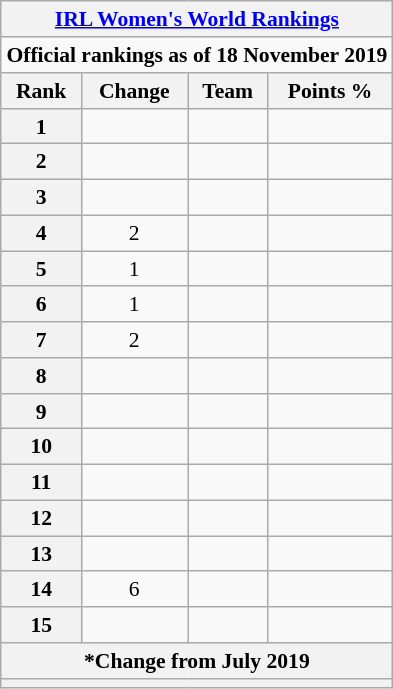<table class="wikitable" style="text-align:center; font-size: 90%; float: left; margin-left: 1em;">
<tr>
<th colspan="4"><a href='#'>IRL Women's World Rankings</a></th>
</tr>
<tr>
<td colspan=4 style="text-align:center;"><strong>Official rankings as of 18 November 2019</strong><noinclude></noinclude></td>
</tr>
<tr>
<th>Rank</th>
<th>Change</th>
<th>Team</th>
<th>Points %</th>
</tr>
<tr>
<th>1</th>
<td></td>
<td style="text-align:left;"></td>
<td style="text-align:right;"></td>
</tr>
<tr>
<th>2</th>
<td></td>
<td style="text-align:left;"></td>
<td style="text-align:right;"></td>
</tr>
<tr>
<th>3</th>
<td></td>
<td style="text-align:left;"></td>
<td style="text-align:right;"></td>
</tr>
<tr>
<th>4</th>
<td> 2</td>
<td style="text-align:left;"></td>
<td style="text-align:right;"></td>
</tr>
<tr>
<th>5</th>
<td> 1</td>
<td style="text-align:left;"></td>
<td style="text-align:right;"></td>
</tr>
<tr>
<th>6</th>
<td> 1</td>
<td style="text-align:left;"></td>
<td style="text-align:right;"></td>
</tr>
<tr>
<th>7</th>
<td> 2</td>
<td style="text-align:left;"></td>
<td style="text-align:right;"></td>
</tr>
<tr>
<th>8</th>
<td></td>
<td style="text-align:left;"></td>
<td style="text-align:right;"></td>
</tr>
<tr>
<th>9</th>
<td></td>
<td style="text-align:left;"></td>
<td style="text-align:right;"></td>
</tr>
<tr>
<th>10</th>
<td></td>
<td style="text-align:left;"></td>
<td style="text-align:right;"></td>
</tr>
<tr>
<th>11</th>
<td></td>
<td style="text-align:left;"></td>
<td style="text-align:right;"></td>
</tr>
<tr>
<th>12</th>
<td></td>
<td style="text-align:left;"></td>
<td style="text-align:right;"></td>
</tr>
<tr>
<th>13</th>
<td></td>
<td style="text-align:left;"></td>
<td style="text-align:right;"></td>
</tr>
<tr>
<th>14</th>
<td> 6</td>
<td style="text-align:left;"></td>
<td style="text-align:right;"></td>
</tr>
<tr>
<th>15</th>
<td></td>
<td style="text-align:left;"></td>
<td style="text-align:right;"></td>
</tr>
<tr>
<th colspan=4>*Change from July 2019</th>
</tr>
<tr>
<th colspan=4></th>
</tr>
</table>
